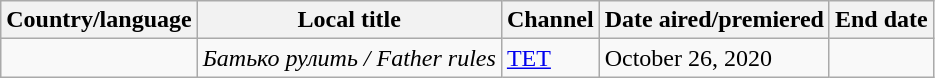<table class="wikitable">
<tr>
<th>Country/language</th>
<th>Local title</th>
<th>Channel</th>
<th>Date aired/premiered</th>
<th>End date</th>
</tr>
<tr>
<td></td>
<td><em>Батько рулить / Father rules</em></td>
<td><a href='#'>TET</a></td>
<td>October 26, 2020</td>
</tr>
</table>
